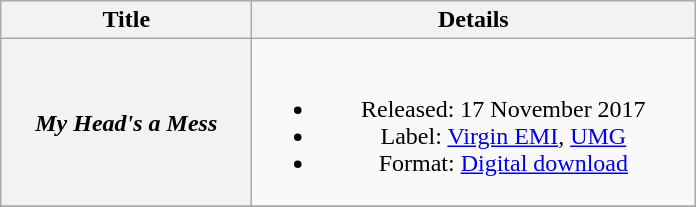<table class="wikitable plainrowheaders" style="text-align:center;">
<tr>
<th scope="col" style="width:10em;">Title</th>
<th scope="col" style="width:18em;">Details</th>
</tr>
<tr>
<th scope="row"><em>My Head's a Mess</em></th>
<td><br><ul><li>Released: 17 November 2017</li><li>Label: <a href='#'>Virgin EMI</a>, <a href='#'>UMG</a></li><li>Format: <a href='#'>Digital download</a></li></ul></td>
</tr>
<tr>
</tr>
</table>
